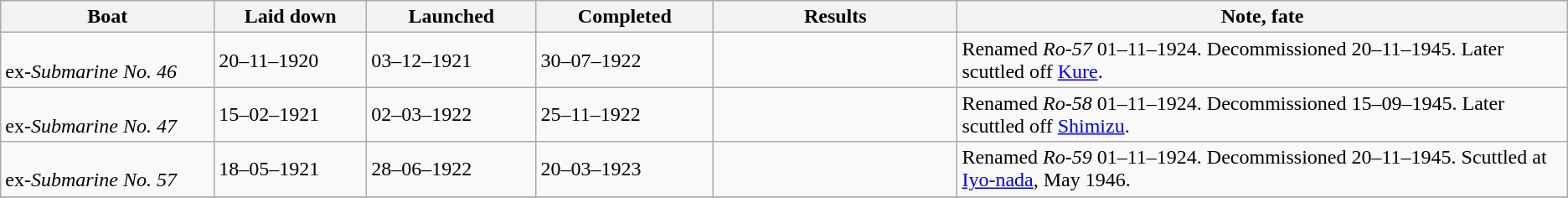<table class="wikitable">
<tr>
<th width="7%">Boat</th>
<th width="5%">Laid down</th>
<th width="5%">Launched</th>
<th width="5%">Completed</th>
<th width="8%">Results</th>
<th width="20%">Note, fate</th>
</tr>
<tr>
<td><br>ex-<em>Submarine No. 46</em></td>
<td>20–11–1920</td>
<td>03–12–1921</td>
<td>30–07–1922</td>
<td></td>
<td>Renamed <em>Ro-57</em> 01–11–1924. Decommissioned 20–11–1945. Later scuttled off <a href='#'>Kure</a>.</td>
</tr>
<tr>
<td><br>ex-<em>Submarine No. 47</em></td>
<td>15–02–1921</td>
<td>02–03–1922</td>
<td>25–11–1922</td>
<td></td>
<td>Renamed <em>Ro-58</em> 01–11–1924. Decommissioned 15–09–1945. Later scuttled off <a href='#'>Shimizu</a>.</td>
</tr>
<tr>
<td><br>ex-<em>Submarine No. 57</em></td>
<td>18–05–1921</td>
<td>28–06–1922</td>
<td>20–03–1923</td>
<td></td>
<td>Renamed <em>Ro-59</em> 01–11–1924. Decommissioned 20–11–1945. Scuttled at <a href='#'>Iyo-nada</a>, May 1946.</td>
</tr>
<tr>
</tr>
</table>
